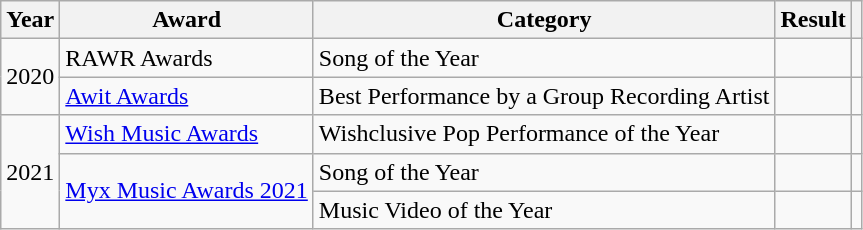<table class="wikitable">
<tr>
<th>Year</th>
<th>Award</th>
<th>Category</th>
<th>Result</th>
<th></th>
</tr>
<tr>
<td rowspan="2">2020</td>
<td>RAWR Awards</td>
<td>Song of the Year</td>
<td></td>
<td align="center"></td>
</tr>
<tr>
<td><a href='#'>Awit Awards</a></td>
<td>Best Performance by a Group Recording Artist</td>
<td></td>
<td align="center"></td>
</tr>
<tr>
<td rowspan="3">2021</td>
<td><a href='#'>Wish Music Awards</a></td>
<td>Wishclusive Pop Performance of the Year</td>
<td></td>
<td align="center"></td>
</tr>
<tr>
<td rowspan="2"><a href='#'>Myx Music Awards 2021</a></td>
<td>Song of the Year</td>
<td></td>
<td align="center"></td>
</tr>
<tr>
<td>Music Video of the Year</td>
<td></td>
<td align="center"></td>
</tr>
</table>
